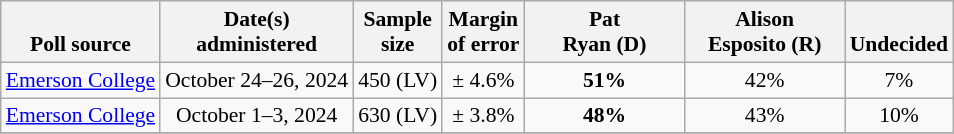<table class="wikitable" style="font-size:90%;text-align:center;">
<tr valign=bottom>
<th>Poll source</th>
<th>Date(s)<br>administered</th>
<th>Sample<br>size</th>
<th>Margin<br>of error</th>
<th style="width:100px;">Pat<br>Ryan (D)</th>
<th style="width:100px;">Alison<br>Esposito (R)</th>
<th>Undecided</th>
</tr>
<tr>
<td style="text-align:left;"><a href='#'>Emerson College</a></td>
<td>October 24–26, 2024</td>
<td>450 (LV)</td>
<td>± 4.6%</td>
<td><strong>51%</strong></td>
<td>42%</td>
<td>7%</td>
</tr>
<tr>
<td style="text-align:left;"><a href='#'>Emerson College</a></td>
<td>October 1–3, 2024</td>
<td>630 (LV)</td>
<td>± 3.8%</td>
<td><strong>48%</strong></td>
<td>43%</td>
<td>10%</td>
</tr>
<tr>
</tr>
</table>
